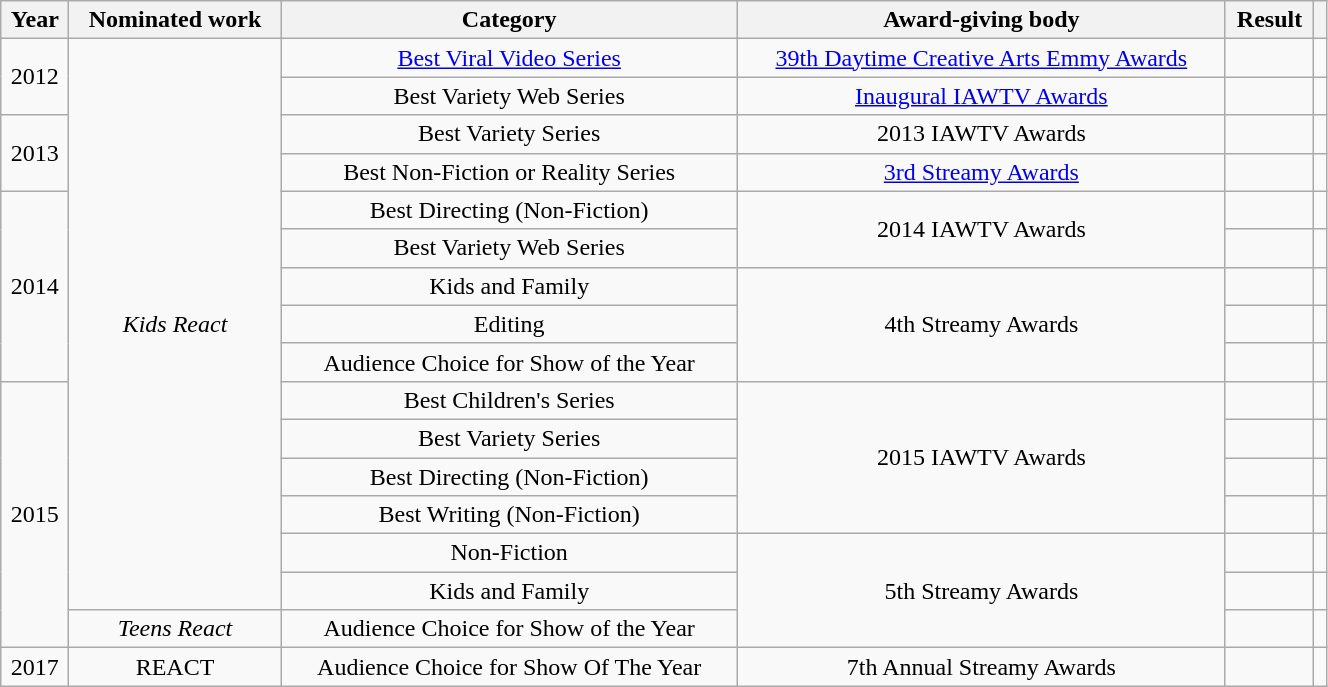<table class="wikitable" style="text-align:center" width="70%">
<tr>
<th>Year</th>
<th>Nominated work</th>
<th>Category</th>
<th>Award-giving body</th>
<th>Result</th>
<th></th>
</tr>
<tr>
<td rowspan="2">2012</td>
<td rowspan="15"><em>Kids React</em></td>
<td><a href='#'>Best Viral Video Series</a></td>
<td><a href='#'>39th Daytime Creative Arts Emmy Awards</a></td>
<td></td>
<td></td>
</tr>
<tr>
<td>Best Variety Web Series</td>
<td><a href='#'>Inaugural IAWTV Awards</a></td>
<td></td>
<td></td>
</tr>
<tr>
<td rowspan="2">2013</td>
<td>Best Variety Series</td>
<td>2013 IAWTV Awards</td>
<td></td>
<td></td>
</tr>
<tr>
<td>Best Non-Fiction or Reality Series</td>
<td><a href='#'>3rd Streamy Awards</a></td>
<td></td>
<td></td>
</tr>
<tr>
<td rowspan="5">2014</td>
<td>Best Directing (Non-Fiction)</td>
<td rowspan="2">2014 IAWTV Awards</td>
<td></td>
<td></td>
</tr>
<tr>
<td>Best Variety Web Series</td>
<td></td>
<td></td>
</tr>
<tr>
<td>Kids and Family</td>
<td rowspan="3">4th Streamy Awards</td>
<td></td>
<td></td>
</tr>
<tr>
<td>Editing</td>
<td></td>
<td></td>
</tr>
<tr>
<td>Audience Choice for Show of the Year</td>
<td></td>
<td></td>
</tr>
<tr>
<td rowspan="7">2015</td>
<td>Best Children's Series</td>
<td rowspan="4">2015 IAWTV Awards</td>
<td></td>
<td></td>
</tr>
<tr>
<td>Best Variety Series</td>
<td></td>
<td></td>
</tr>
<tr>
<td>Best Directing (Non-Fiction)</td>
<td></td>
<td></td>
</tr>
<tr>
<td>Best Writing (Non-Fiction)</td>
<td></td>
<td></td>
</tr>
<tr>
<td>Non-Fiction</td>
<td rowspan="3">5th Streamy Awards</td>
<td></td>
<td></td>
</tr>
<tr>
<td>Kids and Family</td>
<td></td>
<td></td>
</tr>
<tr>
<td><em>Teens React</em></td>
<td>Audience Choice for Show of the Year</td>
<td></td>
<td></td>
</tr>
<tr>
<td>2017</td>
<td>REACT</td>
<td>Audience Choice for Show Of The Year</td>
<td>7th Annual Streamy Awards</td>
<td></td>
<td></td>
</tr>
</table>
